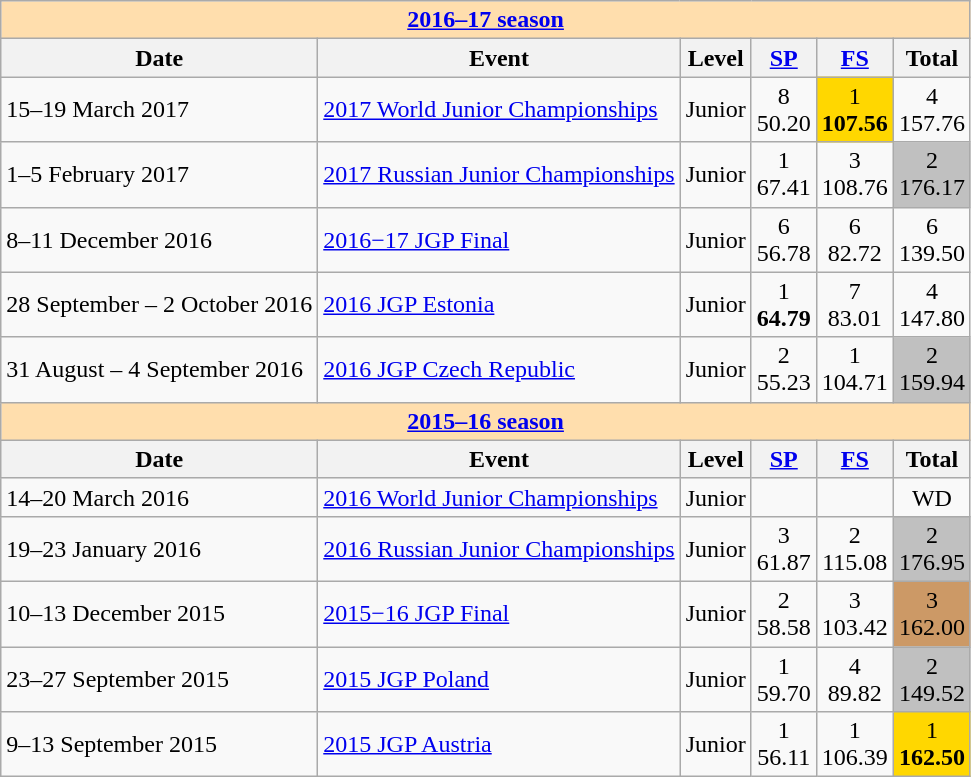<table class="wikitable">
<tr>
<td style="background-color: #ffdead; " colspan=6 align=center><a href='#'><strong>2016–17 season</strong></a></td>
</tr>
<tr>
<th>Date</th>
<th>Event</th>
<th>Level</th>
<th><a href='#'>SP</a></th>
<th><a href='#'>FS</a></th>
<th>Total</th>
</tr>
<tr>
<td>15–19 March 2017</td>
<td><a href='#'>2017 World Junior Championships</a></td>
<td>Junior</td>
<td align=center>8 <br> 50.20</td>
<td align=center bgcolor=gold>1 <br> <strong>107.56</strong></td>
<td align=center>4 <br> 157.76</td>
</tr>
<tr>
<td>1–5 February 2017</td>
<td><a href='#'>2017 Russian Junior Championships</a></td>
<td>Junior</td>
<td align=center>1 <br> 67.41</td>
<td align=center>3 <br> 108.76</td>
<td align=center bgcolor=silver>2 <br> 176.17</td>
</tr>
<tr>
<td>8–11 December 2016</td>
<td><a href='#'>2016−17 JGP Final</a></td>
<td>Junior</td>
<td align=center>6 <br> 56.78</td>
<td align=center>6 <br> 82.72</td>
<td align=center>6 <br> 139.50</td>
</tr>
<tr>
<td>28 September – 2 October 2016</td>
<td><a href='#'>2016 JGP Estonia</a></td>
<td>Junior</td>
<td align=center>1 <br> <strong>64.79</strong></td>
<td align=center>7 <br> 83.01</td>
<td align=center>4 <br> 147.80</td>
</tr>
<tr>
<td>31 August – 4 September 2016</td>
<td><a href='#'>2016 JGP Czech Republic</a></td>
<td>Junior</td>
<td align=center>2 <br> 55.23</td>
<td align=center>1 <br> 104.71</td>
<td align=center bgcolor=silver>2 <br> 159.94</td>
</tr>
<tr>
<td style="background-color: #ffdead; " colspan=6 align=center><a href='#'><strong>2015–16 season</strong></a></td>
</tr>
<tr>
<th>Date</th>
<th>Event</th>
<th>Level</th>
<th><a href='#'>SP</a></th>
<th><a href='#'>FS</a></th>
<th>Total</th>
</tr>
<tr>
<td>14–20 March 2016</td>
<td><a href='#'>2016 World Junior Championships</a></td>
<td>Junior</td>
<td align=center></td>
<td align=center></td>
<td align=center>WD</td>
</tr>
<tr>
<td>19–23 January 2016</td>
<td><a href='#'>2016 Russian Junior Championships</a></td>
<td>Junior</td>
<td align=center>3 <br> 61.87</td>
<td align=center>2 <br> 115.08</td>
<td align=center bgcolor=silver>2 <br> 176.95</td>
</tr>
<tr>
<td>10–13 December 2015</td>
<td><a href='#'>2015−16 JGP Final</a></td>
<td>Junior</td>
<td align=center>2 <br> 58.58</td>
<td align=center>3 <br> 103.42</td>
<td align=center bgcolor=cc9966>3 <br> 162.00</td>
</tr>
<tr>
<td>23–27 September 2015</td>
<td><a href='#'>2015 JGP Poland</a></td>
<td>Junior</td>
<td align=center>1 <br> 59.70</td>
<td align=center>4 <br> 89.82</td>
<td align=center bgcolor=silver>2 <br> 149.52</td>
</tr>
<tr>
<td>9–13 September 2015</td>
<td><a href='#'>2015 JGP Austria</a></td>
<td>Junior</td>
<td align=center>1 <br> 56.11</td>
<td align=center>1 <br> 106.39</td>
<td align=center bgcolor=gold>1 <br> <strong>162.50</strong></td>
</tr>
</table>
